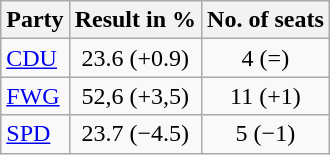<table class="wikitable right">
<tr class="hintergrundfarbe5">
<th>Party</th>
<th>Result in %</th>
<th>No. of seats</th>
</tr>
<tr>
<td><a href='#'>CDU</a></td>
<td align="center">23.6 (+0.9)</td>
<td align="center">4 (=)</td>
</tr>
<tr>
<td><a href='#'>FWG</a></td>
<td align="center">52,6 (+3,5)</td>
<td align="center">11 (+1)</td>
</tr>
<tr>
<td><a href='#'>SPD</a></td>
<td align="center">23.7 (−4.5)</td>
<td align="center">5 (−1)</td>
</tr>
</table>
